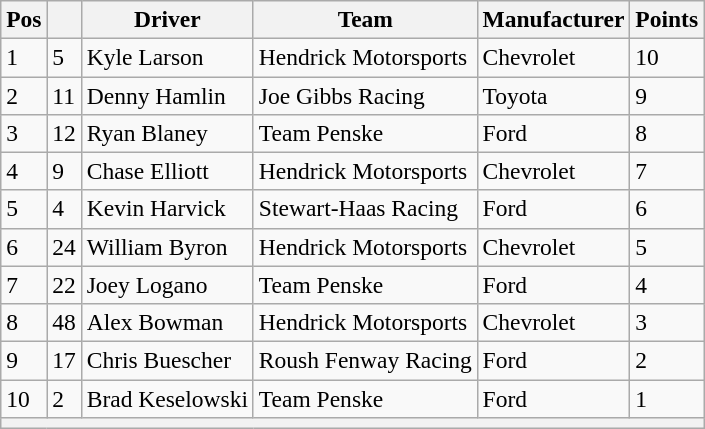<table class="wikitable" style="font-size:98%">
<tr>
<th>Pos</th>
<th></th>
<th>Driver</th>
<th>Team</th>
<th>Manufacturer</th>
<th>Points</th>
</tr>
<tr>
<td>1</td>
<td>5</td>
<td>Kyle Larson</td>
<td>Hendrick Motorsports</td>
<td>Chevrolet</td>
<td>10</td>
</tr>
<tr>
<td>2</td>
<td>11</td>
<td>Denny Hamlin</td>
<td>Joe Gibbs Racing</td>
<td>Toyota</td>
<td>9</td>
</tr>
<tr>
<td>3</td>
<td>12</td>
<td>Ryan Blaney</td>
<td>Team Penske</td>
<td>Ford</td>
<td>8</td>
</tr>
<tr>
<td>4</td>
<td>9</td>
<td>Chase Elliott</td>
<td>Hendrick Motorsports</td>
<td>Chevrolet</td>
<td>7</td>
</tr>
<tr>
<td>5</td>
<td>4</td>
<td>Kevin Harvick</td>
<td>Stewart-Haas Racing</td>
<td>Ford</td>
<td>6</td>
</tr>
<tr>
<td>6</td>
<td>24</td>
<td>William Byron</td>
<td>Hendrick Motorsports</td>
<td>Chevrolet</td>
<td>5</td>
</tr>
<tr>
<td>7</td>
<td>22</td>
<td>Joey Logano</td>
<td>Team Penske</td>
<td>Ford</td>
<td>4</td>
</tr>
<tr>
<td>8</td>
<td>48</td>
<td>Alex Bowman</td>
<td>Hendrick Motorsports</td>
<td>Chevrolet</td>
<td>3</td>
</tr>
<tr>
<td>9</td>
<td>17</td>
<td>Chris Buescher</td>
<td>Roush Fenway Racing</td>
<td>Ford</td>
<td>2</td>
</tr>
<tr>
<td>10</td>
<td>2</td>
<td>Brad Keselowski</td>
<td>Team Penske</td>
<td>Ford</td>
<td>1</td>
</tr>
<tr>
<th colspan="6"></th>
</tr>
</table>
